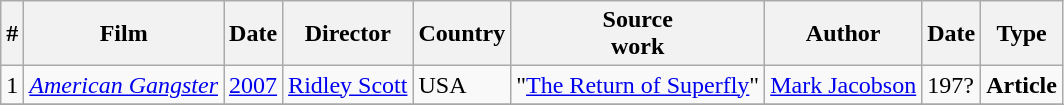<table class="wikitable">
<tr>
<th>#</th>
<th>Film</th>
<th>Date</th>
<th>Director</th>
<th>Country</th>
<th>Source<br>work</th>
<th>Author</th>
<th>Date</th>
<th>Type</th>
</tr>
<tr>
<td>1</td>
<td><em><a href='#'>American Gangster</a></em></td>
<td><a href='#'>2007</a></td>
<td><a href='#'>Ridley Scott</a></td>
<td>USA</td>
<td>"<a href='#'>The Return of Superfly</a>"</td>
<td><a href='#'>Mark Jacobson</a></td>
<td>197?</td>
<td><strong>Article</strong></td>
</tr>
<tr>
</tr>
</table>
